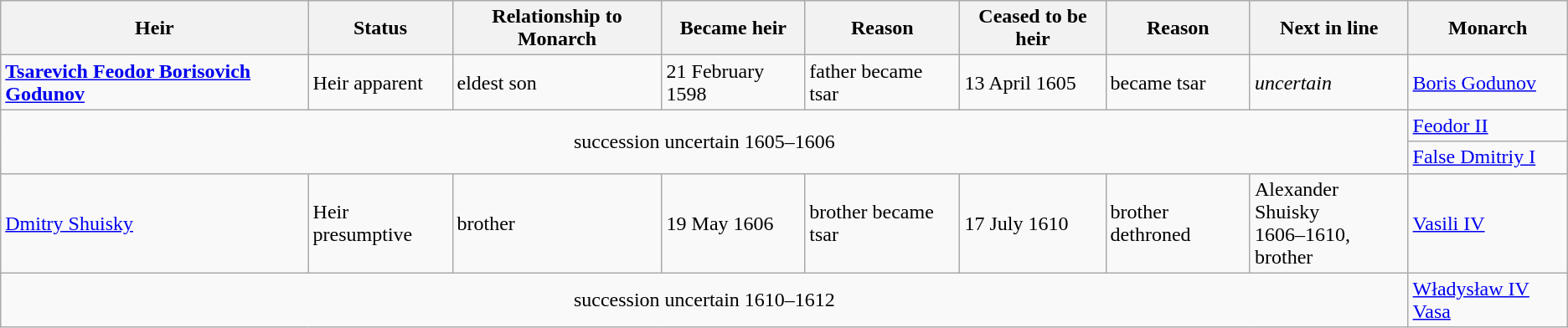<table class="wikitable">
<tr>
<th>Heir</th>
<th>Status</th>
<th>Relationship to Monarch</th>
<th>Became heir</th>
<th>Reason</th>
<th>Ceased to be heir</th>
<th>Reason</th>
<th>Next in line</th>
<th>Monarch</th>
</tr>
<tr>
<td><strong><a href='#'>Tsarevich Feodor Borisovich Godunov</a></strong></td>
<td>Heir apparent</td>
<td>eldest son</td>
<td>21 February 1598</td>
<td>father became tsar</td>
<td>13 April 1605</td>
<td>became tsar</td>
<td><em>uncertain</em></td>
<td><a href='#'>Boris Godunov</a></td>
</tr>
<tr>
<td colspan="8" rowspan="2" align="center">succession uncertain 1605–1606</td>
<td><a href='#'>Feodor II</a></td>
</tr>
<tr>
<td><a href='#'>False Dmitriy I</a></td>
</tr>
<tr>
<td><a href='#'>Dmitry Shuisky</a></td>
<td>Heir presumptive</td>
<td>brother</td>
<td>19 May 1606</td>
<td>brother became tsar</td>
<td>17 July 1610</td>
<td>brother dethroned</td>
<td>Alexander Shuisky<br>1606–1610, brother</td>
<td><a href='#'>Vasili IV</a></td>
</tr>
<tr>
<td colspan="8" rowspan="1" align="center">succession uncertain 1610–1612</td>
<td><a href='#'>Władysław IV Vasa</a></td>
</tr>
</table>
